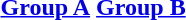<table>
<tr valign=top>
<th align="center"><a href='#'>Group A</a></th>
<th align="center"><a href='#'>Group B</a></th>
</tr>
<tr valign=top>
<td align="left"></td>
<td align="left"></td>
</tr>
</table>
